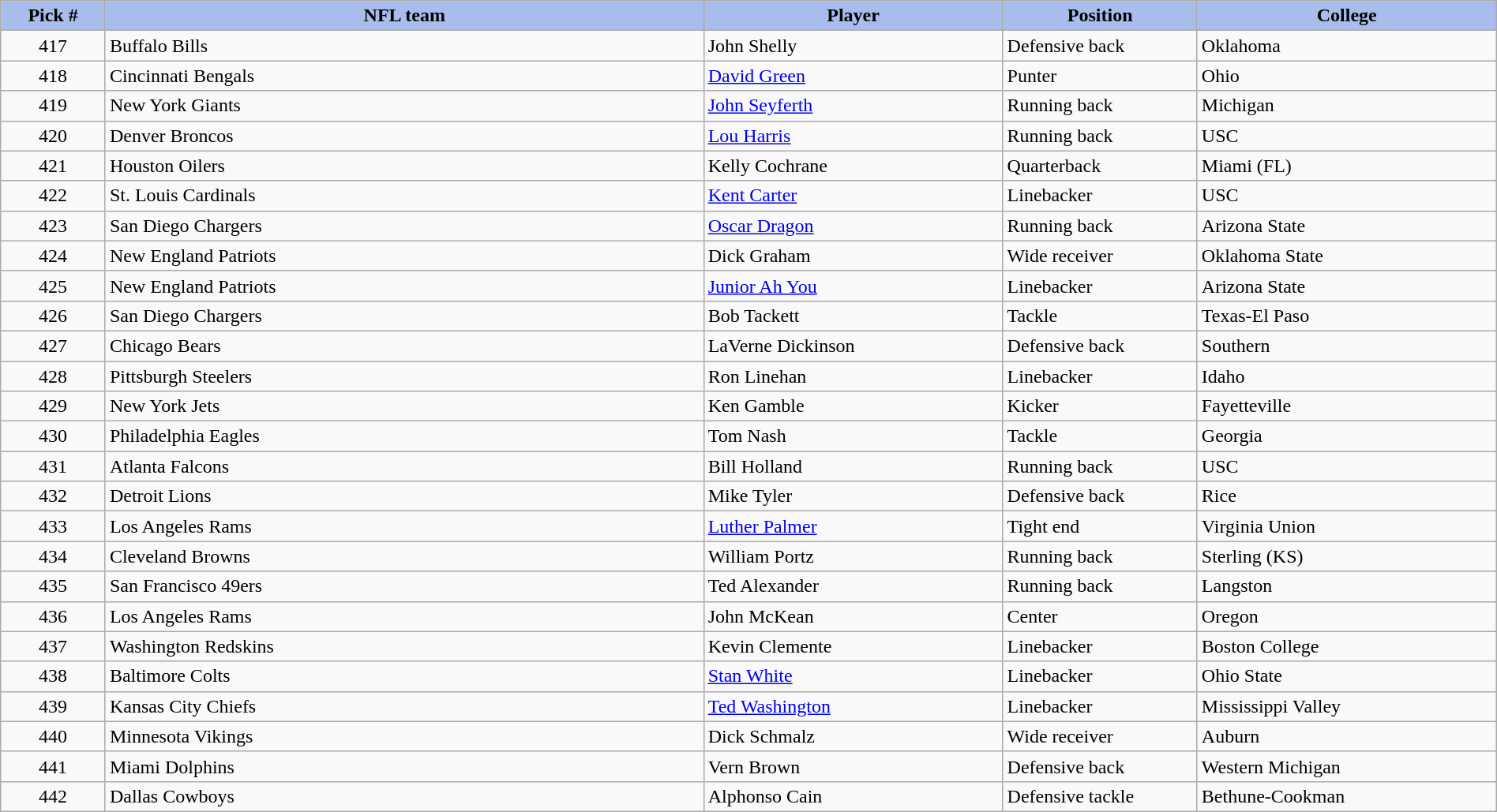<table class="wikitable sortable sortable" style="width: 100%">
<tr>
<th style="background:#A8BDEC;" width=7%>Pick #</th>
<th width=40% style="background:#A8BDEC;">NFL team</th>
<th width=20% style="background:#A8BDEC;">Player</th>
<th width=13% style="background:#A8BDEC;">Position</th>
<th style="background:#A8BDEC;">College</th>
</tr>
<tr>
<td align=center>417</td>
<td>Buffalo Bills</td>
<td>John Shelly</td>
<td>Defensive back</td>
<td>Oklahoma</td>
</tr>
<tr>
<td align=center>418</td>
<td>Cincinnati Bengals</td>
<td><a href='#'>David Green</a></td>
<td>Punter</td>
<td>Ohio</td>
</tr>
<tr>
<td align=center>419</td>
<td>New York Giants</td>
<td><a href='#'>John Seyferth</a></td>
<td>Running back</td>
<td>Michigan</td>
</tr>
<tr>
<td align=center>420</td>
<td>Denver Broncos</td>
<td><a href='#'>Lou Harris</a></td>
<td>Running back</td>
<td>USC</td>
</tr>
<tr>
<td align=center>421</td>
<td>Houston Oilers</td>
<td>Kelly Cochrane</td>
<td>Quarterback</td>
<td>Miami (FL)</td>
</tr>
<tr>
<td align=center>422</td>
<td>St. Louis Cardinals</td>
<td><a href='#'>Kent Carter</a></td>
<td>Linebacker</td>
<td>USC</td>
</tr>
<tr>
<td align=center>423</td>
<td>San Diego Chargers</td>
<td><a href='#'>Oscar Dragon</a></td>
<td>Running back</td>
<td>Arizona State</td>
</tr>
<tr>
<td align=center>424</td>
<td>New England Patriots</td>
<td>Dick Graham</td>
<td>Wide receiver</td>
<td>Oklahoma State</td>
</tr>
<tr>
<td align=center>425</td>
<td>New England Patriots</td>
<td><a href='#'>Junior Ah You</a></td>
<td>Linebacker</td>
<td>Arizona State</td>
</tr>
<tr>
<td align=center>426</td>
<td>San Diego Chargers</td>
<td>Bob Tackett</td>
<td>Tackle</td>
<td>Texas-El Paso</td>
</tr>
<tr>
<td align=center>427</td>
<td>Chicago Bears</td>
<td>LaVerne Dickinson</td>
<td>Defensive back</td>
<td>Southern</td>
</tr>
<tr>
<td align=center>428</td>
<td>Pittsburgh Steelers</td>
<td>Ron Linehan</td>
<td>Linebacker</td>
<td>Idaho</td>
</tr>
<tr>
<td align=center>429</td>
<td>New York Jets</td>
<td>Ken Gamble</td>
<td>Kicker</td>
<td>Fayetteville</td>
</tr>
<tr>
<td align=center>430</td>
<td>Philadelphia Eagles</td>
<td>Tom Nash</td>
<td>Tackle</td>
<td>Georgia</td>
</tr>
<tr>
<td align=center>431</td>
<td>Atlanta Falcons</td>
<td>Bill Holland</td>
<td>Running back</td>
<td>USC</td>
</tr>
<tr>
<td align=center>432</td>
<td>Detroit Lions</td>
<td>Mike Tyler</td>
<td>Defensive back</td>
<td>Rice</td>
</tr>
<tr>
<td align=center>433</td>
<td>Los Angeles Rams</td>
<td><a href='#'>Luther Palmer</a></td>
<td>Tight end</td>
<td>Virginia Union</td>
</tr>
<tr>
<td align=center>434</td>
<td>Cleveland Browns</td>
<td>William Portz</td>
<td>Running back</td>
<td>Sterling (KS)</td>
</tr>
<tr>
<td align=center>435</td>
<td>San Francisco 49ers</td>
<td>Ted Alexander</td>
<td>Running back</td>
<td>Langston</td>
</tr>
<tr>
<td align=center>436</td>
<td>Los Angeles Rams</td>
<td>John McKean</td>
<td>Center</td>
<td>Oregon</td>
</tr>
<tr>
<td align=center>437</td>
<td>Washington Redskins</td>
<td>Kevin Clemente</td>
<td>Linebacker</td>
<td>Boston College</td>
</tr>
<tr>
<td align=center>438</td>
<td>Baltimore Colts</td>
<td><a href='#'>Stan White</a></td>
<td>Linebacker</td>
<td>Ohio State</td>
</tr>
<tr>
<td align=center>439</td>
<td>Kansas City Chiefs</td>
<td><a href='#'>Ted Washington</a></td>
<td>Linebacker</td>
<td>Mississippi Valley</td>
</tr>
<tr>
<td align=center>440</td>
<td>Minnesota Vikings</td>
<td>Dick Schmalz</td>
<td>Wide receiver</td>
<td>Auburn</td>
</tr>
<tr>
<td align=center>441</td>
<td>Miami Dolphins</td>
<td>Vern Brown</td>
<td>Defensive back</td>
<td>Western Michigan</td>
</tr>
<tr>
<td align=center>442</td>
<td>Dallas Cowboys</td>
<td>Alphonso Cain</td>
<td>Defensive tackle</td>
<td>Bethune-Cookman</td>
</tr>
</table>
